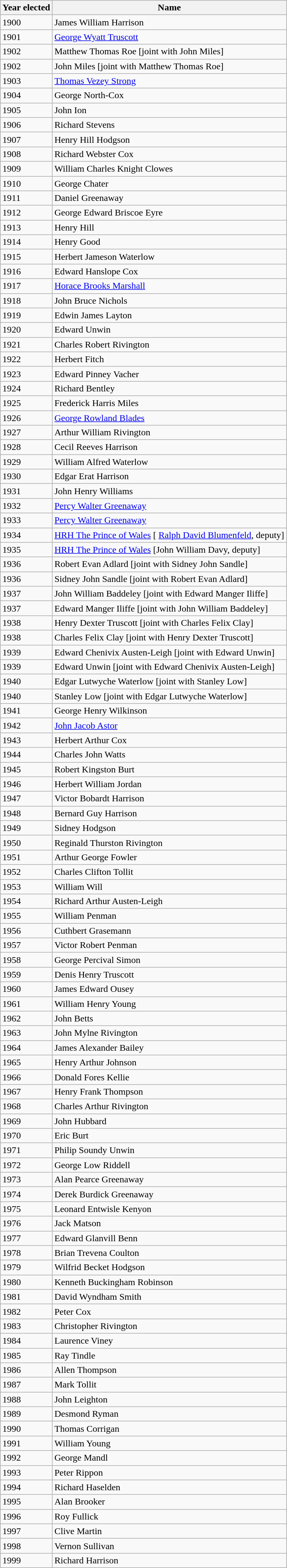<table class="wikitable sortable">
<tr>
<th>Year elected</th>
<th>Name</th>
</tr>
<tr>
<td>1900</td>
<td>James William Harrison</td>
</tr>
<tr>
<td>1901</td>
<td><a href='#'>George Wyatt Truscott</a></td>
</tr>
<tr>
<td>1902</td>
<td>Matthew Thomas Roe [joint with John Miles]</td>
</tr>
<tr>
<td>1902</td>
<td>John Miles [joint with Matthew Thomas Roe]</td>
</tr>
<tr>
<td>1903</td>
<td><a href='#'>Thomas Vezey Strong</a></td>
</tr>
<tr>
<td>1904</td>
<td>George North-Cox</td>
</tr>
<tr>
<td>1905</td>
<td>John Ion</td>
</tr>
<tr>
<td>1906</td>
<td>Richard Stevens</td>
</tr>
<tr>
<td>1907</td>
<td>Henry Hill Hodgson</td>
</tr>
<tr>
<td>1908</td>
<td>Richard Webster Cox</td>
</tr>
<tr>
<td>1909</td>
<td>William Charles Knight Clowes</td>
</tr>
<tr>
<td>1910</td>
<td>George Chater</td>
</tr>
<tr>
<td>1911</td>
<td>Daniel Greenaway</td>
</tr>
<tr>
<td>1912</td>
<td>George Edward Briscoe Eyre</td>
</tr>
<tr>
<td>1913</td>
<td>Henry Hill</td>
</tr>
<tr>
<td>1914</td>
<td>Henry Good</td>
</tr>
<tr>
<td>1915</td>
<td>Herbert Jameson Waterlow</td>
</tr>
<tr>
<td>1916</td>
<td>Edward Hanslope Cox</td>
</tr>
<tr>
<td>1917</td>
<td><a href='#'>Horace Brooks Marshall</a></td>
</tr>
<tr>
<td>1918</td>
<td>John Bruce Nichols</td>
</tr>
<tr>
<td>1919</td>
<td>Edwin James Layton</td>
</tr>
<tr>
<td>1920</td>
<td>Edward Unwin</td>
</tr>
<tr>
<td>1921</td>
<td>Charles Robert Rivington</td>
</tr>
<tr>
<td>1922</td>
<td>Herbert Fitch</td>
</tr>
<tr>
<td>1923</td>
<td>Edward Pinney Vacher</td>
</tr>
<tr>
<td>1924</td>
<td>Richard Bentley</td>
</tr>
<tr>
<td>1925</td>
<td>Frederick Harris Miles</td>
</tr>
<tr>
<td>1926</td>
<td><a href='#'>George Rowland Blades</a></td>
</tr>
<tr>
<td>1927</td>
<td>Arthur William Rivington</td>
</tr>
<tr>
<td>1928</td>
<td>Cecil Reeves Harrison</td>
</tr>
<tr>
<td>1929</td>
<td>William Alfred Waterlow</td>
</tr>
<tr>
<td>1930</td>
<td>Edgar Erat Harrison</td>
</tr>
<tr>
<td>1931</td>
<td>John Henry Williams</td>
</tr>
<tr>
<td>1932</td>
<td><a href='#'>Percy Walter Greenaway</a></td>
</tr>
<tr>
<td>1933</td>
<td><a href='#'>Percy Walter Greenaway</a></td>
</tr>
<tr>
<td>1934</td>
<td><a href='#'>HRH The Prince of Wales</a> [ <a href='#'>Ralph David Blumenfeld</a>, deputy]</td>
</tr>
<tr>
<td>1935</td>
<td><a href='#'>HRH The Prince of Wales</a> [John William Davy, deputy]</td>
</tr>
<tr>
<td>1936</td>
<td>Robert Evan Adlard [joint with Sidney John Sandle]</td>
</tr>
<tr>
<td>1936</td>
<td>Sidney John Sandle [joint with Robert Evan Adlard]</td>
</tr>
<tr>
<td>1937</td>
<td>John William Baddeley [joint with Edward Manger Iliffe]</td>
</tr>
<tr>
<td>1937</td>
<td>Edward Manger Iliffe [joint with John William Baddeley]</td>
</tr>
<tr>
<td>1938</td>
<td>Henry Dexter Truscott [joint with Charles Felix Clay]</td>
</tr>
<tr>
<td>1938</td>
<td>Charles Felix Clay [joint with Henry Dexter Truscott]</td>
</tr>
<tr>
<td>1939</td>
<td>Edward Chenivix Austen-Leigh [joint with Edward Unwin]</td>
</tr>
<tr>
<td>1939</td>
<td>Edward Unwin [joint with Edward Chenivix Austen-Leigh]</td>
</tr>
<tr>
<td>1940</td>
<td>Edgar Lutwyche Waterlow [joint with Stanley Low]</td>
</tr>
<tr>
<td>1940</td>
<td>Stanley Low [joint with Edgar Lutwyche Waterlow]</td>
</tr>
<tr>
<td>1941</td>
<td>George Henry Wilkinson</td>
</tr>
<tr>
<td>1942</td>
<td><a href='#'>John Jacob Astor</a></td>
</tr>
<tr>
<td>1943</td>
<td>Herbert Arthur Cox</td>
</tr>
<tr>
<td>1944</td>
<td>Charles John Watts</td>
</tr>
<tr>
<td>1945</td>
<td>Robert Kingston Burt</td>
</tr>
<tr>
<td>1946</td>
<td>Herbert William Jordan</td>
</tr>
<tr>
<td>1947</td>
<td>Victor Bobardt Harrison</td>
</tr>
<tr>
<td>1948</td>
<td>Bernard Guy Harrison</td>
</tr>
<tr>
<td>1949</td>
<td>Sidney Hodgson</td>
</tr>
<tr>
<td>1950</td>
<td>Reginald Thurston Rivington</td>
</tr>
<tr>
<td>1951</td>
<td>Arthur George Fowler</td>
</tr>
<tr>
<td>1952</td>
<td>Charles Clifton Tollit</td>
</tr>
<tr>
<td>1953</td>
<td>William Will</td>
</tr>
<tr>
<td>1954</td>
<td>Richard Arthur Austen-Leigh</td>
</tr>
<tr>
<td>1955</td>
<td>William Penman</td>
</tr>
<tr>
<td>1956</td>
<td>Cuthbert Grasemann</td>
</tr>
<tr>
<td>1957</td>
<td>Victor Robert Penman</td>
</tr>
<tr>
<td>1958</td>
<td>George Percival Simon</td>
</tr>
<tr>
<td>1959</td>
<td>Denis Henry Truscott</td>
</tr>
<tr>
<td>1960</td>
<td>James Edward Ousey</td>
</tr>
<tr>
<td>1961</td>
<td>William Henry Young</td>
</tr>
<tr>
<td>1962</td>
<td>John Betts</td>
</tr>
<tr>
<td>1963</td>
<td>John Mylne Rivington</td>
</tr>
<tr>
<td>1964</td>
<td>James Alexander Bailey</td>
</tr>
<tr>
<td>1965</td>
<td>Henry Arthur Johnson</td>
</tr>
<tr>
<td>1966</td>
<td>Donald Fores Kellie</td>
</tr>
<tr>
<td>1967</td>
<td>Henry Frank Thompson</td>
</tr>
<tr>
<td>1968</td>
<td>Charles Arthur Rivington</td>
</tr>
<tr>
<td>1969</td>
<td>John Hubbard</td>
</tr>
<tr>
<td>1970</td>
<td>Eric Burt</td>
</tr>
<tr>
<td>1971</td>
<td>Philip Soundy Unwin</td>
</tr>
<tr>
<td>1972</td>
<td>George Low Riddell</td>
</tr>
<tr>
<td>1973</td>
<td>Alan Pearce Greenaway</td>
</tr>
<tr>
<td>1974</td>
<td>Derek Burdick Greenaway</td>
</tr>
<tr>
<td>1975</td>
<td>Leonard Entwisle Kenyon</td>
</tr>
<tr>
<td>1976</td>
<td>Jack Matson</td>
</tr>
<tr>
<td>1977</td>
<td>Edward Glanvill Benn</td>
</tr>
<tr>
<td>1978</td>
<td>Brian Trevena Coulton</td>
</tr>
<tr>
<td>1979</td>
<td>Wilfrid Becket Hodgson</td>
</tr>
<tr>
<td>1980</td>
<td>Kenneth Buckingham Robinson</td>
</tr>
<tr>
<td>1981</td>
<td>David Wyndham Smith</td>
</tr>
<tr>
<td>1982</td>
<td>Peter Cox</td>
</tr>
<tr>
<td>1983</td>
<td>Christopher Rivington</td>
</tr>
<tr>
<td>1984</td>
<td>Laurence Viney</td>
</tr>
<tr>
<td>1985</td>
<td>Ray Tindle</td>
</tr>
<tr>
<td>1986</td>
<td>Allen Thompson</td>
</tr>
<tr>
<td>1987</td>
<td>Mark Tollit</td>
</tr>
<tr>
<td>1988</td>
<td>John Leighton</td>
</tr>
<tr>
<td>1989</td>
<td>Desmond Ryman</td>
</tr>
<tr>
<td>1990</td>
<td>Thomas Corrigan</td>
</tr>
<tr>
<td>1991</td>
<td>William Young</td>
</tr>
<tr>
<td>1992</td>
<td>George Mandl</td>
</tr>
<tr>
<td>1993</td>
<td>Peter Rippon</td>
</tr>
<tr>
<td>1994</td>
<td>Richard Haselden</td>
</tr>
<tr>
<td>1995</td>
<td>Alan Brooker</td>
</tr>
<tr>
<td>1996</td>
<td>Roy Fullick</td>
</tr>
<tr>
<td>1997</td>
<td>Clive Martin</td>
</tr>
<tr>
<td>1998</td>
<td>Vernon Sullivan</td>
</tr>
<tr>
<td>1999</td>
<td>Richard Harrison</td>
</tr>
</table>
